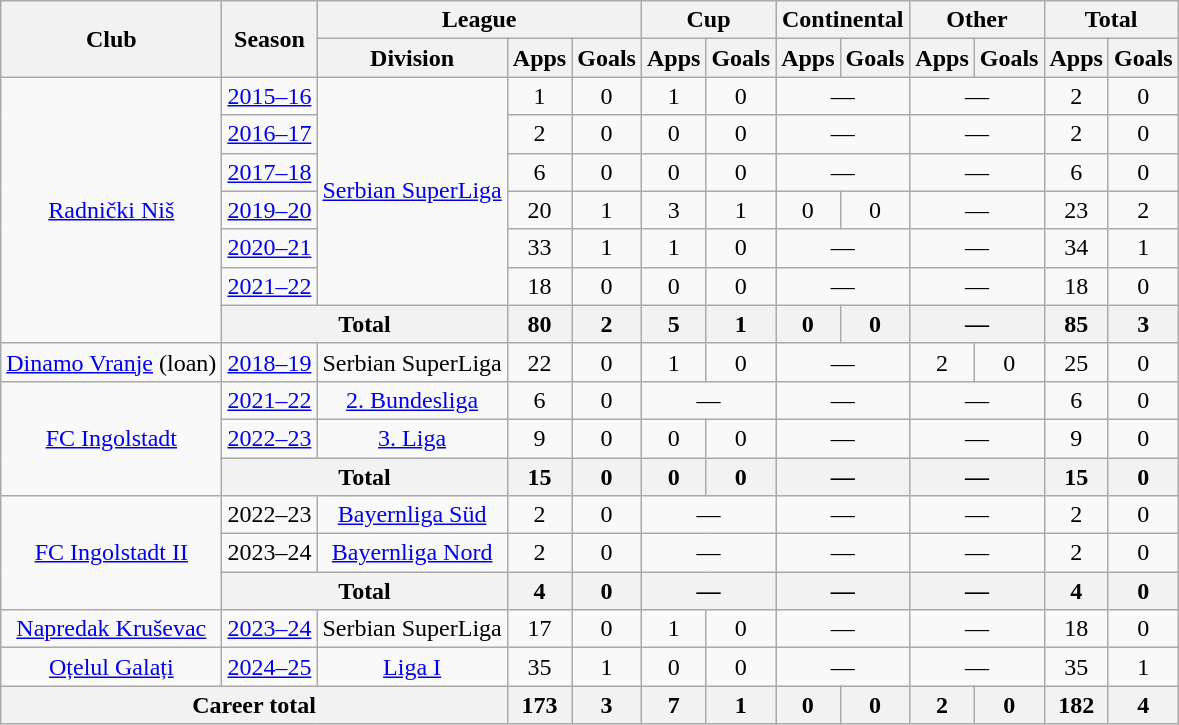<table class="wikitable" style="text-align:center">
<tr>
<th rowspan="2">Club</th>
<th rowspan="2">Season</th>
<th colspan="3">League</th>
<th colspan="2">Cup</th>
<th colspan="2">Continental</th>
<th colspan="2">Other</th>
<th colspan="2">Total</th>
</tr>
<tr>
<th>Division</th>
<th>Apps</th>
<th>Goals</th>
<th>Apps</th>
<th>Goals</th>
<th>Apps</th>
<th>Goals</th>
<th>Apps</th>
<th>Goals</th>
<th>Apps</th>
<th>Goals</th>
</tr>
<tr>
<td rowspan="7"><a href='#'>Radnički Niš</a></td>
<td><a href='#'>2015–16</a></td>
<td rowspan="6"><a href='#'>Serbian SuperLiga</a></td>
<td>1</td>
<td>0</td>
<td>1</td>
<td>0</td>
<td colspan="2">—</td>
<td colspan="2">—</td>
<td>2</td>
<td>0</td>
</tr>
<tr>
<td><a href='#'>2016–17</a></td>
<td>2</td>
<td>0</td>
<td>0</td>
<td>0</td>
<td colspan="2">—</td>
<td colspan="2">—</td>
<td>2</td>
<td>0</td>
</tr>
<tr>
<td><a href='#'>2017–18</a></td>
<td>6</td>
<td>0</td>
<td>0</td>
<td>0</td>
<td colspan="2">—</td>
<td colspan="2">—</td>
<td>6</td>
<td>0</td>
</tr>
<tr>
<td><a href='#'>2019–20</a></td>
<td>20</td>
<td>1</td>
<td>3</td>
<td>1</td>
<td>0</td>
<td>0</td>
<td colspan="2">—</td>
<td>23</td>
<td>2</td>
</tr>
<tr>
<td><a href='#'>2020–21</a></td>
<td>33</td>
<td>1</td>
<td>1</td>
<td>0</td>
<td colspan="2">—</td>
<td colspan="2">—</td>
<td>34</td>
<td>1</td>
</tr>
<tr>
<td><a href='#'>2021–22</a></td>
<td>18</td>
<td>0</td>
<td>0</td>
<td>0</td>
<td colspan="2">—</td>
<td colspan="2">—</td>
<td>18</td>
<td>0</td>
</tr>
<tr>
<th colspan="2">Total</th>
<th>80</th>
<th>2</th>
<th>5</th>
<th>1</th>
<th>0</th>
<th>0</th>
<th colspan="2">—</th>
<th>85</th>
<th>3</th>
</tr>
<tr>
<td><a href='#'>Dinamo Vranje</a> (loan)</td>
<td><a href='#'>2018–19</a></td>
<td>Serbian SuperLiga</td>
<td>22</td>
<td>0</td>
<td>1</td>
<td>0</td>
<td colspan="2">—</td>
<td>2</td>
<td>0</td>
<td>25</td>
<td>0</td>
</tr>
<tr>
<td rowspan="3"><a href='#'>FC Ingolstadt</a></td>
<td><a href='#'>2021–22</a></td>
<td rowspan="1"><a href='#'>2. Bundesliga</a></td>
<td>6</td>
<td>0</td>
<td colspan="2">—</td>
<td colspan="2">—</td>
<td colspan="2">—</td>
<td>6</td>
<td>0</td>
</tr>
<tr>
<td><a href='#'>2022–23</a></td>
<td rowspan="1"><a href='#'>3. Liga</a></td>
<td>9</td>
<td>0</td>
<td>0</td>
<td>0</td>
<td colspan="2">—</td>
<td colspan="2">—</td>
<td>9</td>
<td>0</td>
</tr>
<tr>
<th colspan="2">Total</th>
<th>15</th>
<th>0</th>
<th>0</th>
<th>0</th>
<th colspan="2">—</th>
<th colspan="2">—</th>
<th>15</th>
<th>0</th>
</tr>
<tr>
<td rowspan="3"><a href='#'>FC Ingolstadt II</a></td>
<td>2022–23</td>
<td rowspan="1"><a href='#'>Bayernliga Süd</a></td>
<td>2</td>
<td>0</td>
<td colspan="2">—</td>
<td colspan="2">—</td>
<td colspan="2">—</td>
<td>2</td>
<td>0</td>
</tr>
<tr>
<td>2023–24</td>
<td rowspan="1"><a href='#'>Bayernliga Nord</a></td>
<td>2</td>
<td>0</td>
<td colspan="2">—</td>
<td colspan="2">—</td>
<td colspan="2">—</td>
<td>2</td>
<td>0</td>
</tr>
<tr>
<th colspan="2">Total</th>
<th>4</th>
<th>0</th>
<th colspan="2">—</th>
<th colspan="2">—</th>
<th colspan="2">—</th>
<th>4</th>
<th>0</th>
</tr>
<tr>
<td><a href='#'>Napredak Kruševac</a></td>
<td><a href='#'>2023–24</a></td>
<td>Serbian SuperLiga</td>
<td>17</td>
<td>0</td>
<td>1</td>
<td>0</td>
<td colspan="2">—</td>
<td colspan="2">—</td>
<td>18</td>
<td>0</td>
</tr>
<tr>
<td><a href='#'>Oțelul Galați</a></td>
<td><a href='#'>2024–25</a></td>
<td><a href='#'>Liga I</a></td>
<td>35</td>
<td>1</td>
<td>0</td>
<td>0</td>
<td colspan="2">—</td>
<td colspan="2">—</td>
<td>35</td>
<td>1</td>
</tr>
<tr>
<th colspan="3">Career total</th>
<th>173</th>
<th>3</th>
<th>7</th>
<th>1</th>
<th>0</th>
<th>0</th>
<th>2</th>
<th>0</th>
<th>182</th>
<th>4</th>
</tr>
</table>
